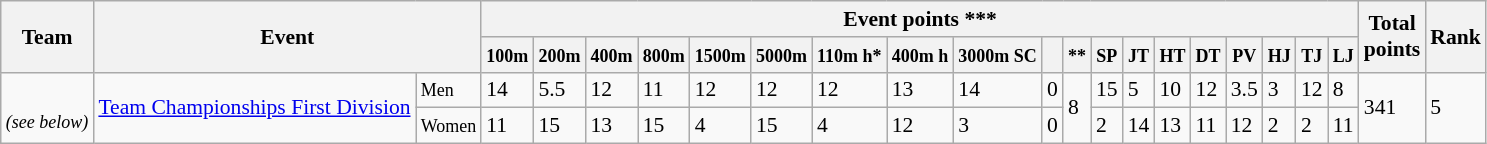<table class="wikitable" style="text-align:left; font-size:90%">
<tr>
<th rowspan="2">Team</th>
<th colspan="2" rowspan="2">Event</th>
<th colspan="19">Event points ***</th>
<th rowspan="2">Total<br>points</th>
<th rowspan="2">Rank</th>
</tr>
<tr>
<th><small>100m</small></th>
<th><small>200m</small></th>
<th><small>400m</small></th>
<th><small>800m</small></th>
<th><small>1500m</small></th>
<th><small>5000m</small></th>
<th><small>110m h*</small></th>
<th><small>400m h</small></th>
<th><small>3000m SC</small></th>
<th><small></small></th>
<th><small>**</small></th>
<th><small>SP</small></th>
<th><small>JT</small></th>
<th><small>HT</small></th>
<th><small>DT</small></th>
<th><small>PV</small></th>
<th><small>HJ</small></th>
<th><small>TJ</small></th>
<th><small>LJ</small></th>
</tr>
<tr>
<td rowspan="2"><br><em><small>(see below)</small></em></td>
<td rowspan="2"><a href='#'>Team Championships First Division</a></td>
<td><small>Men</small></td>
<td>14</td>
<td>5.5</td>
<td>12</td>
<td>11</td>
<td>12</td>
<td>12</td>
<td>12</td>
<td>13</td>
<td>14</td>
<td>0</td>
<td rowspan="2">8</td>
<td>15</td>
<td>5</td>
<td>10</td>
<td>12</td>
<td>3.5</td>
<td>3</td>
<td>12</td>
<td>8</td>
<td rowspan="2">341</td>
<td rowspan="2">5</td>
</tr>
<tr>
<td><small>Women</small></td>
<td>11</td>
<td>15</td>
<td>13</td>
<td>15</td>
<td>4</td>
<td>15</td>
<td>4</td>
<td>12</td>
<td>3</td>
<td>0</td>
<td>2</td>
<td>14</td>
<td>13</td>
<td>11</td>
<td>12</td>
<td>2</td>
<td>2</td>
<td>11</td>
</tr>
</table>
